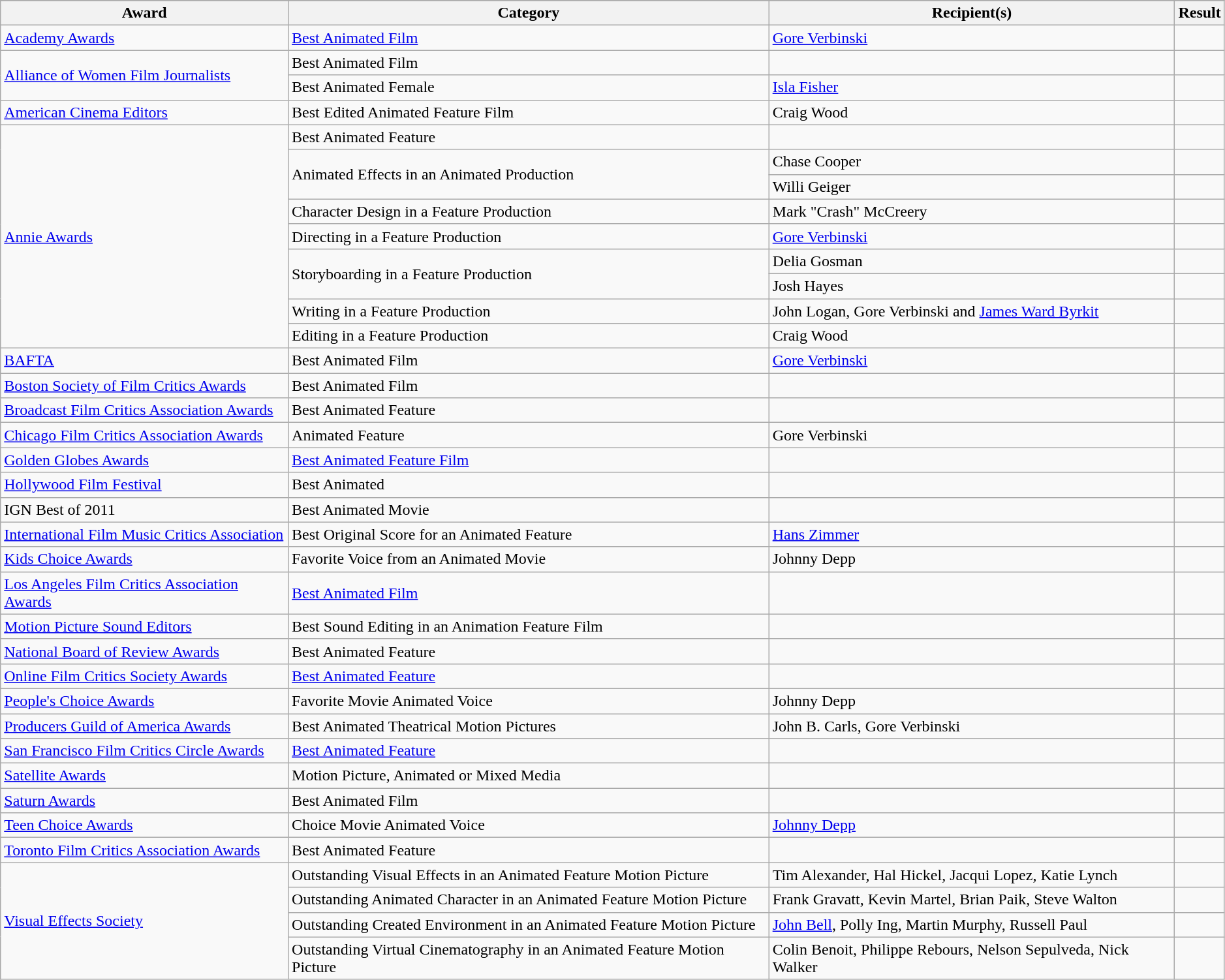<table class="wikitable sortable" style="width:99%;">
<tr>
</tr>
<tr>
<th>Award</th>
<th>Category</th>
<th>Recipient(s)</th>
<th>Result</th>
</tr>
<tr>
<td><a href='#'>Academy Awards</a></td>
<td><a href='#'>Best Animated Film</a></td>
<td><a href='#'>Gore Verbinski</a></td>
<td></td>
</tr>
<tr>
<td rowspan=2><a href='#'>Alliance of Women Film Journalists</a></td>
<td>Best Animated Film</td>
<td></td>
<td></td>
</tr>
<tr>
<td>Best Animated Female</td>
<td><a href='#'>Isla Fisher</a></td>
<td></td>
</tr>
<tr>
<td><a href='#'>American Cinema Editors</a></td>
<td>Best Edited Animated Feature Film</td>
<td>Craig Wood</td>
<td></td>
</tr>
<tr>
<td rowspan=9><a href='#'>Annie Awards</a></td>
<td>Best Animated Feature</td>
<td></td>
<td></td>
</tr>
<tr>
<td rowspan=2>Animated Effects in an Animated Production</td>
<td>Chase Cooper</td>
<td></td>
</tr>
<tr>
<td>Willi Geiger</td>
<td></td>
</tr>
<tr>
<td>Character Design in a Feature Production</td>
<td>Mark "Crash" McCreery</td>
<td></td>
</tr>
<tr>
<td>Directing in a Feature Production</td>
<td><a href='#'>Gore Verbinski</a></td>
<td></td>
</tr>
<tr>
<td rowspan=2>Storyboarding in a Feature Production</td>
<td>Delia Gosman</td>
<td></td>
</tr>
<tr>
<td>Josh Hayes</td>
<td></td>
</tr>
<tr>
<td>Writing in a Feature Production</td>
<td>John Logan, Gore Verbinski and <a href='#'>James Ward Byrkit</a></td>
<td></td>
</tr>
<tr>
<td>Editing in a Feature Production</td>
<td>Craig Wood</td>
<td></td>
</tr>
<tr>
<td><a href='#'>BAFTA</a></td>
<td>Best Animated Film</td>
<td><a href='#'>Gore Verbinski</a></td>
<td></td>
</tr>
<tr>
<td><a href='#'>Boston Society of Film Critics Awards</a></td>
<td>Best Animated Film</td>
<td></td>
<td></td>
</tr>
<tr>
<td><a href='#'>Broadcast Film Critics Association Awards</a></td>
<td>Best Animated Feature</td>
<td></td>
<td></td>
</tr>
<tr>
<td><a href='#'>Chicago Film Critics Association Awards</a></td>
<td>Animated Feature</td>
<td>Gore Verbinski</td>
<td></td>
</tr>
<tr>
<td><a href='#'>Golden Globes Awards</a></td>
<td><a href='#'>Best Animated Feature Film</a></td>
<td></td>
<td></td>
</tr>
<tr>
<td><a href='#'>Hollywood Film Festival</a></td>
<td>Best Animated</td>
<td></td>
<td></td>
</tr>
<tr>
<td>IGN Best of 2011</td>
<td>Best Animated Movie</td>
<td></td>
<td></td>
</tr>
<tr>
<td><a href='#'>International Film Music Critics Association</a></td>
<td>Best Original Score for an Animated Feature</td>
<td><a href='#'>Hans Zimmer</a></td>
<td></td>
</tr>
<tr>
<td><a href='#'>Kids Choice Awards</a></td>
<td>Favorite Voice from an Animated Movie</td>
<td>Johnny Depp</td>
<td></td>
</tr>
<tr>
<td><a href='#'>Los Angeles Film Critics Association Awards</a></td>
<td><a href='#'>Best Animated Film</a></td>
<td></td>
<td></td>
</tr>
<tr>
<td><a href='#'>Motion Picture Sound Editors</a></td>
<td>Best Sound Editing in an Animation Feature Film</td>
<td></td>
<td></td>
</tr>
<tr>
<td><a href='#'>National Board of Review Awards</a></td>
<td>Best Animated Feature</td>
<td></td>
<td></td>
</tr>
<tr>
<td><a href='#'>Online Film Critics Society Awards</a></td>
<td><a href='#'>Best Animated Feature</a></td>
<td></td>
<td></td>
</tr>
<tr>
<td><a href='#'>People's Choice Awards</a></td>
<td>Favorite Movie Animated Voice</td>
<td>Johnny Depp</td>
<td></td>
</tr>
<tr>
<td><a href='#'>Producers Guild of America Awards</a></td>
<td>Best Animated Theatrical Motion Pictures</td>
<td>John B. Carls, Gore Verbinski</td>
<td></td>
</tr>
<tr>
<td><a href='#'>San Francisco Film Critics Circle Awards</a></td>
<td><a href='#'>Best Animated Feature</a></td>
<td></td>
<td></td>
</tr>
<tr>
<td><a href='#'>Satellite Awards</a></td>
<td>Motion Picture, Animated or Mixed Media</td>
<td></td>
<td></td>
</tr>
<tr>
<td><a href='#'>Saturn Awards</a></td>
<td>Best Animated Film</td>
<td></td>
<td></td>
</tr>
<tr>
<td><a href='#'>Teen Choice Awards</a></td>
<td>Choice Movie Animated Voice</td>
<td><a href='#'>Johnny Depp</a></td>
<td></td>
</tr>
<tr>
<td><a href='#'>Toronto Film Critics Association Awards</a></td>
<td>Best Animated Feature</td>
<td></td>
<td></td>
</tr>
<tr>
<td rowspan=4><a href='#'>Visual Effects Society</a></td>
<td>Outstanding Visual Effects in an Animated Feature Motion Picture</td>
<td>Tim Alexander, Hal Hickel, Jacqui Lopez, Katie Lynch</td>
<td></td>
</tr>
<tr>
<td>Outstanding Animated Character in an Animated Feature Motion Picture</td>
<td>Frank Gravatt, Kevin Martel, Brian Paik, Steve Walton</td>
<td></td>
</tr>
<tr>
<td>Outstanding Created Environment in an Animated Feature Motion Picture</td>
<td><a href='#'>John Bell</a>, Polly Ing, Martin Murphy, Russell Paul</td>
<td></td>
</tr>
<tr>
<td>Outstanding Virtual Cinematography in an Animated Feature Motion Picture</td>
<td>Colin Benoit, Philippe Rebours, Nelson Sepulveda, Nick Walker</td>
<td></td>
</tr>
</table>
